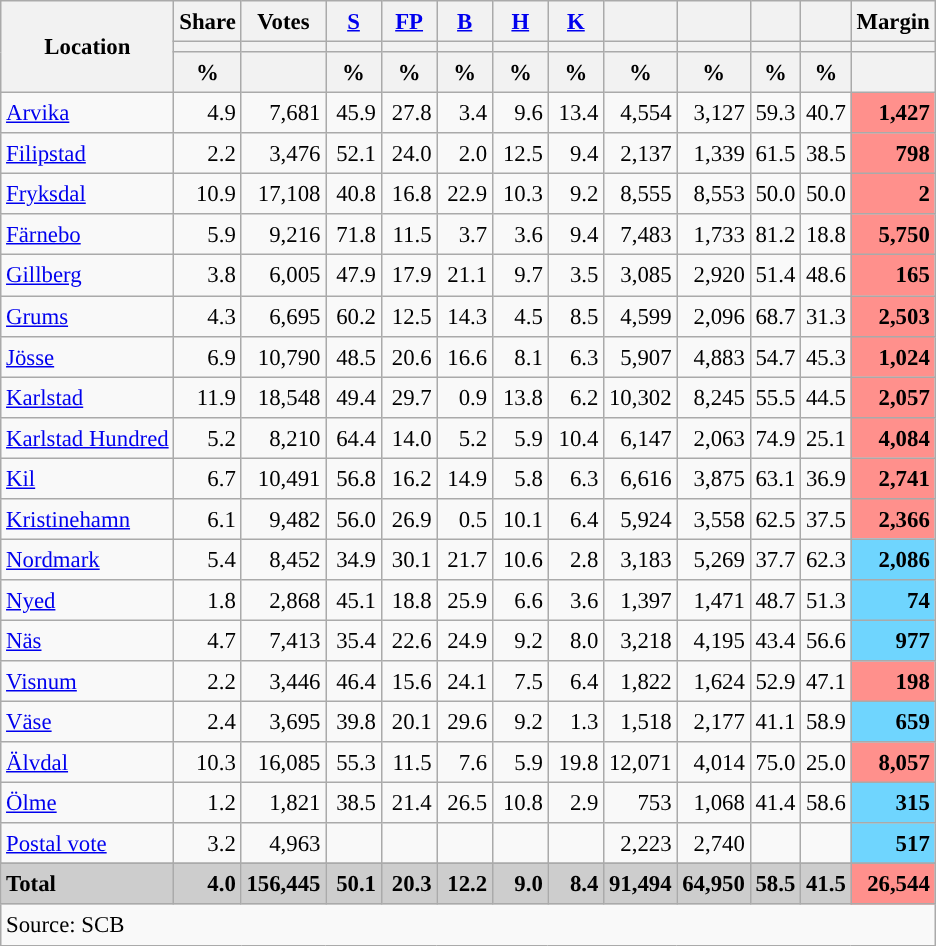<table class="wikitable sortable" style="text-align:right; font-size:95%; line-height:20px;">
<tr>
<th rowspan="3">Location</th>
<th>Share</th>
<th>Votes</th>
<th width="30px" class="unsortable"><a href='#'>S</a></th>
<th width="30px" class="unsortable"><a href='#'>FP</a></th>
<th width="30px" class="unsortable"><a href='#'>B</a></th>
<th width="30px" class="unsortable"><a href='#'>H</a></th>
<th width="30px" class="unsortable"><a href='#'>K</a></th>
<th></th>
<th></th>
<th></th>
<th></th>
<th>Margin</th>
</tr>
<tr>
<th></th>
<th></th>
<th style="background:"></th>
<th style="background:"></th>
<th style="background:"></th>
<th style="background:"></th>
<th style="background:"></th>
<th style="background:"></th>
<th style="background:"></th>
<th style="background:"></th>
<th style="background:"></th>
<th></th>
</tr>
<tr>
<th data-sort-type="number">%</th>
<th></th>
<th data-sort-type="number">%</th>
<th data-sort-type="number">%</th>
<th data-sort-type="number">%</th>
<th data-sort-type="number">%</th>
<th data-sort-type="number">%</th>
<th data-sort-type="number">%</th>
<th data-sort-type="number">%</th>
<th data-sort-type="number">%</th>
<th data-sort-type="number">%</th>
<th data-sort-type="number"></th>
</tr>
<tr>
<td align=left><a href='#'>Arvika</a></td>
<td>4.9</td>
<td>7,681</td>
<td>45.9</td>
<td>27.8</td>
<td>3.4</td>
<td>9.6</td>
<td>13.4</td>
<td>4,554</td>
<td>3,127</td>
<td>59.3</td>
<td>40.7</td>
<td bgcolor=#ff908c><strong>1,427</strong></td>
</tr>
<tr>
<td align=left><a href='#'>Filipstad</a></td>
<td>2.2</td>
<td>3,476</td>
<td>52.1</td>
<td>24.0</td>
<td>2.0</td>
<td>12.5</td>
<td>9.4</td>
<td>2,137</td>
<td>1,339</td>
<td>61.5</td>
<td>38.5</td>
<td bgcolor=#ff908c><strong>798</strong></td>
</tr>
<tr>
<td align=left><a href='#'>Fryksdal</a></td>
<td>10.9</td>
<td>17,108</td>
<td>40.8</td>
<td>16.8</td>
<td>22.9</td>
<td>10.3</td>
<td>9.2</td>
<td>8,555</td>
<td>8,553</td>
<td>50.0</td>
<td>50.0</td>
<td bgcolor=#ff908c><strong>2</strong></td>
</tr>
<tr>
<td align=left><a href='#'>Färnebo</a></td>
<td>5.9</td>
<td>9,216</td>
<td>71.8</td>
<td>11.5</td>
<td>3.7</td>
<td>3.6</td>
<td>9.4</td>
<td>7,483</td>
<td>1,733</td>
<td>81.2</td>
<td>18.8</td>
<td bgcolor=#ff908c><strong>5,750</strong></td>
</tr>
<tr>
<td align=left><a href='#'>Gillberg</a></td>
<td>3.8</td>
<td>6,005</td>
<td>47.9</td>
<td>17.9</td>
<td>21.1</td>
<td>9.7</td>
<td>3.5</td>
<td>3,085</td>
<td>2,920</td>
<td>51.4</td>
<td>48.6</td>
<td bgcolor=#ff908c><strong>165</strong></td>
</tr>
<tr>
<td align=left><a href='#'>Grums</a></td>
<td>4.3</td>
<td>6,695</td>
<td>60.2</td>
<td>12.5</td>
<td>14.3</td>
<td>4.5</td>
<td>8.5</td>
<td>4,599</td>
<td>2,096</td>
<td>68.7</td>
<td>31.3</td>
<td bgcolor=#ff908c><strong>2,503</strong></td>
</tr>
<tr>
<td align=left><a href='#'>Jösse</a></td>
<td>6.9</td>
<td>10,790</td>
<td>48.5</td>
<td>20.6</td>
<td>16.6</td>
<td>8.1</td>
<td>6.3</td>
<td>5,907</td>
<td>4,883</td>
<td>54.7</td>
<td>45.3</td>
<td bgcolor=#ff908c><strong>1,024</strong></td>
</tr>
<tr>
<td align=left><a href='#'>Karlstad</a></td>
<td>11.9</td>
<td>18,548</td>
<td>49.4</td>
<td>29.7</td>
<td>0.9</td>
<td>13.8</td>
<td>6.2</td>
<td>10,302</td>
<td>8,245</td>
<td>55.5</td>
<td>44.5</td>
<td bgcolor=#ff908c><strong>2,057</strong></td>
</tr>
<tr>
<td align=left><a href='#'>Karlstad Hundred</a></td>
<td>5.2</td>
<td>8,210</td>
<td>64.4</td>
<td>14.0</td>
<td>5.2</td>
<td>5.9</td>
<td>10.4</td>
<td>6,147</td>
<td>2,063</td>
<td>74.9</td>
<td>25.1</td>
<td bgcolor=#ff908c><strong>4,084</strong></td>
</tr>
<tr>
<td align=left><a href='#'>Kil</a></td>
<td>6.7</td>
<td>10,491</td>
<td>56.8</td>
<td>16.2</td>
<td>14.9</td>
<td>5.8</td>
<td>6.3</td>
<td>6,616</td>
<td>3,875</td>
<td>63.1</td>
<td>36.9</td>
<td bgcolor=#ff908c><strong>2,741</strong></td>
</tr>
<tr>
<td align=left><a href='#'>Kristinehamn</a></td>
<td>6.1</td>
<td>9,482</td>
<td>56.0</td>
<td>26.9</td>
<td>0.5</td>
<td>10.1</td>
<td>6.4</td>
<td>5,924</td>
<td>3,558</td>
<td>62.5</td>
<td>37.5</td>
<td bgcolor=#ff908c><strong>2,366</strong></td>
</tr>
<tr>
<td align=left><a href='#'>Nordmark</a></td>
<td>5.4</td>
<td>8,452</td>
<td>34.9</td>
<td>30.1</td>
<td>21.7</td>
<td>10.6</td>
<td>2.8</td>
<td>3,183</td>
<td>5,269</td>
<td>37.7</td>
<td>62.3</td>
<td bgcolor=#6fd5fe><strong>2,086</strong></td>
</tr>
<tr>
<td align=left><a href='#'>Nyed</a></td>
<td>1.8</td>
<td>2,868</td>
<td>45.1</td>
<td>18.8</td>
<td>25.9</td>
<td>6.6</td>
<td>3.6</td>
<td>1,397</td>
<td>1,471</td>
<td>48.7</td>
<td>51.3</td>
<td bgcolor=#6fd5fe><strong>74</strong></td>
</tr>
<tr>
<td align=left><a href='#'>Näs</a></td>
<td>4.7</td>
<td>7,413</td>
<td>35.4</td>
<td>22.6</td>
<td>24.9</td>
<td>9.2</td>
<td>8.0</td>
<td>3,218</td>
<td>4,195</td>
<td>43.4</td>
<td>56.6</td>
<td bgcolor=#6fd5fe><strong>977</strong></td>
</tr>
<tr>
<td align=left><a href='#'>Visnum</a></td>
<td>2.2</td>
<td>3,446</td>
<td>46.4</td>
<td>15.6</td>
<td>24.1</td>
<td>7.5</td>
<td>6.4</td>
<td>1,822</td>
<td>1,624</td>
<td>52.9</td>
<td>47.1</td>
<td bgcolor=#ff908c><strong>198</strong></td>
</tr>
<tr>
<td align=left><a href='#'>Väse</a></td>
<td>2.4</td>
<td>3,695</td>
<td>39.8</td>
<td>20.1</td>
<td>29.6</td>
<td>9.2</td>
<td>1.3</td>
<td>1,518</td>
<td>2,177</td>
<td>41.1</td>
<td>58.9</td>
<td bgcolor=#6fd5fe><strong>659</strong></td>
</tr>
<tr>
<td align=left><a href='#'>Älvdal</a></td>
<td>10.3</td>
<td>16,085</td>
<td>55.3</td>
<td>11.5</td>
<td>7.6</td>
<td>5.9</td>
<td>19.8</td>
<td>12,071</td>
<td>4,014</td>
<td>75.0</td>
<td>25.0</td>
<td bgcolor=#ff908c><strong>8,057</strong></td>
</tr>
<tr>
<td align=left><a href='#'>Ölme</a></td>
<td>1.2</td>
<td>1,821</td>
<td>38.5</td>
<td>21.4</td>
<td>26.5</td>
<td>10.8</td>
<td>2.9</td>
<td>753</td>
<td>1,068</td>
<td>41.4</td>
<td>58.6</td>
<td bgcolor=#6fd5fe><strong>315</strong></td>
</tr>
<tr>
<td align=left><a href='#'>Postal vote</a></td>
<td>3.2</td>
<td>4,963</td>
<td></td>
<td></td>
<td></td>
<td></td>
<td></td>
<td>2,223</td>
<td>2,740</td>
<td></td>
<td></td>
<td bgcolor=#6fd5fe><strong>517</strong></td>
</tr>
<tr>
</tr>
<tr style="background:#CDCDCD;">
<td align=left><strong>Total</strong></td>
<td><strong>4.0</strong></td>
<td><strong>156,445</strong></td>
<td><strong>50.1</strong></td>
<td><strong>20.3</strong></td>
<td><strong>12.2</strong></td>
<td><strong>9.0</strong></td>
<td><strong>8.4</strong></td>
<td><strong>91,494</strong></td>
<td><strong>64,950</strong></td>
<td><strong>58.5</strong></td>
<td><strong>41.5</strong></td>
<td bgcolor=#ff908c><strong>26,544</strong></td>
</tr>
<tr>
<td align=left colspan=13>Source: SCB </td>
</tr>
</table>
